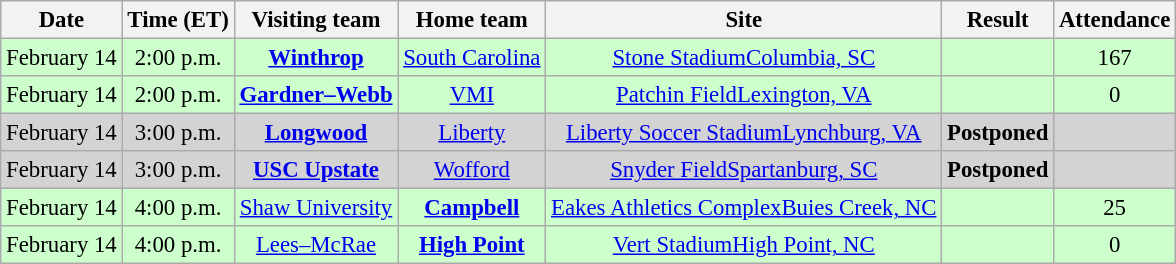<table class="wikitable" style="font-size:95%; text-align: center;">
<tr>
<th>Date</th>
<th>Time (ET)</th>
<th>Visiting team</th>
<th>Home team</th>
<th>Site</th>
<th>Result</th>
<th>Attendance</th>
</tr>
<tr bgcolor="#cfc">
<td>February 14</td>
<td>2:00 p.m.</td>
<td><strong><a href='#'>Winthrop</a></strong></td>
<td><a href='#'>South Carolina</a></td>
<td><a href='#'>Stone Stadium</a><a href='#'>Columbia, SC</a></td>
<td></td>
<td>167</td>
</tr>
<tr bgcolor="#cfc">
<td>February 14</td>
<td>2:00 p.m.</td>
<td><strong><a href='#'>Gardner–Webb</a></strong></td>
<td><a href='#'>VMI</a></td>
<td><a href='#'>Patchin Field</a><a href='#'>Lexington, VA</a></td>
<td></td>
<td>0</td>
</tr>
<tr bgcolor="#d3d3d3">
<td>February 14</td>
<td>3:00 p.m.</td>
<td><strong><a href='#'>Longwood</a></strong></td>
<td><a href='#'>Liberty</a></td>
<td><a href='#'>Liberty Soccer Stadium</a><a href='#'>Lynchburg, VA</a></td>
<td><strong>Postponed</strong></td>
<td></td>
</tr>
<tr bgcolor="#d3d3d3">
<td>February 14</td>
<td>3:00 p.m.</td>
<td><strong><a href='#'>USC Upstate</a></strong></td>
<td><a href='#'>Wofford</a></td>
<td><a href='#'>Snyder Field</a><a href='#'>Spartanburg, SC</a></td>
<td><strong>Postponed</strong></td>
<td></td>
</tr>
<tr bgcolor="#cfc">
<td>February 14</td>
<td>4:00 p.m.</td>
<td><a href='#'>Shaw University</a></td>
<td><strong><a href='#'>Campbell</a></strong></td>
<td><a href='#'>Eakes Athletics Complex</a><a href='#'>Buies Creek, NC</a></td>
<td></td>
<td>25</td>
</tr>
<tr bgcolor="#cfc">
<td>February 14</td>
<td>4:00 p.m.</td>
<td><a href='#'>Lees–McRae</a></td>
<td><strong><a href='#'>High Point</a></strong></td>
<td><a href='#'>Vert Stadium</a><a href='#'>High Point, NC</a></td>
<td></td>
<td>0</td>
</tr>
</table>
